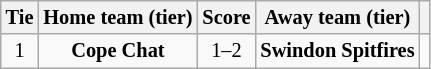<table class="wikitable" style="text-align:center; font-size:85%">
<tr>
<th>Tie</th>
<th>Home team (tier)</th>
<th>Score</th>
<th>Away team (tier)</th>
<th></th>
</tr>
<tr>
<td align="center">1</td>
<td><strong>Cope Chat</strong></td>
<td align="center">1–2</td>
<td><strong>Swindon Spitfires</strong></td>
<td></td>
</tr>
</table>
